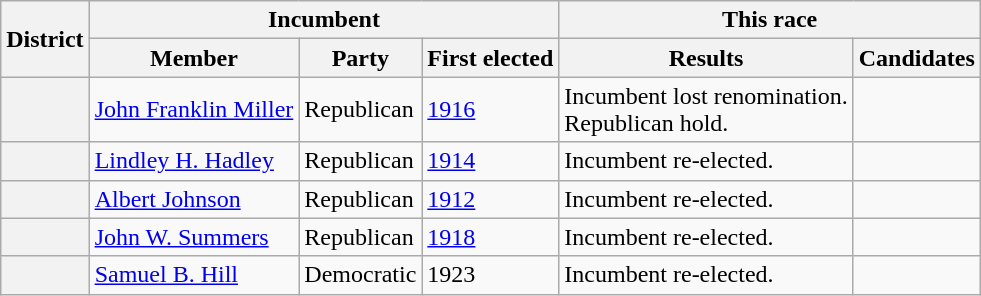<table class=wikitable>
<tr>
<th rowspan=2>District</th>
<th colspan=3>Incumbent</th>
<th colspan=2>This race</th>
</tr>
<tr>
<th>Member</th>
<th>Party</th>
<th>First elected</th>
<th>Results</th>
<th>Candidates</th>
</tr>
<tr>
<th></th>
<td><a href='#'>John Franklin Miller</a></td>
<td>Republican</td>
<td><a href='#'>1916</a></td>
<td>Incumbent lost renomination.<br>Republican hold.</td>
<td nowrap></td>
</tr>
<tr>
<th></th>
<td><a href='#'>Lindley H. Hadley</a></td>
<td>Republican</td>
<td><a href='#'>1914</a></td>
<td>Incumbent re-elected.</td>
<td nowrap></td>
</tr>
<tr>
<th></th>
<td><a href='#'>Albert Johnson</a></td>
<td>Republican</td>
<td><a href='#'>1912</a></td>
<td>Incumbent re-elected.</td>
<td nowrap></td>
</tr>
<tr>
<th></th>
<td><a href='#'>John W. Summers</a></td>
<td>Republican</td>
<td><a href='#'>1918</a></td>
<td>Incumbent re-elected.</td>
<td nowrap></td>
</tr>
<tr>
<th></th>
<td><a href='#'>Samuel B. Hill</a></td>
<td>Democratic</td>
<td>1923</td>
<td>Incumbent re-elected.</td>
<td nowrap></td>
</tr>
</table>
